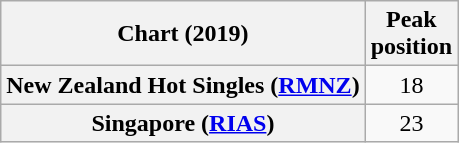<table class="wikitable plainrowheaders sortable" style="text-align:center">
<tr>
<th scope="col">Chart (2019)</th>
<th scope="col">Peak<br>position</th>
</tr>
<tr>
<th scope="row">New Zealand Hot Singles (<a href='#'>RMNZ</a>)</th>
<td>18</td>
</tr>
<tr>
<th scope="row">Singapore (<a href='#'>RIAS</a>)</th>
<td>23</td>
</tr>
</table>
